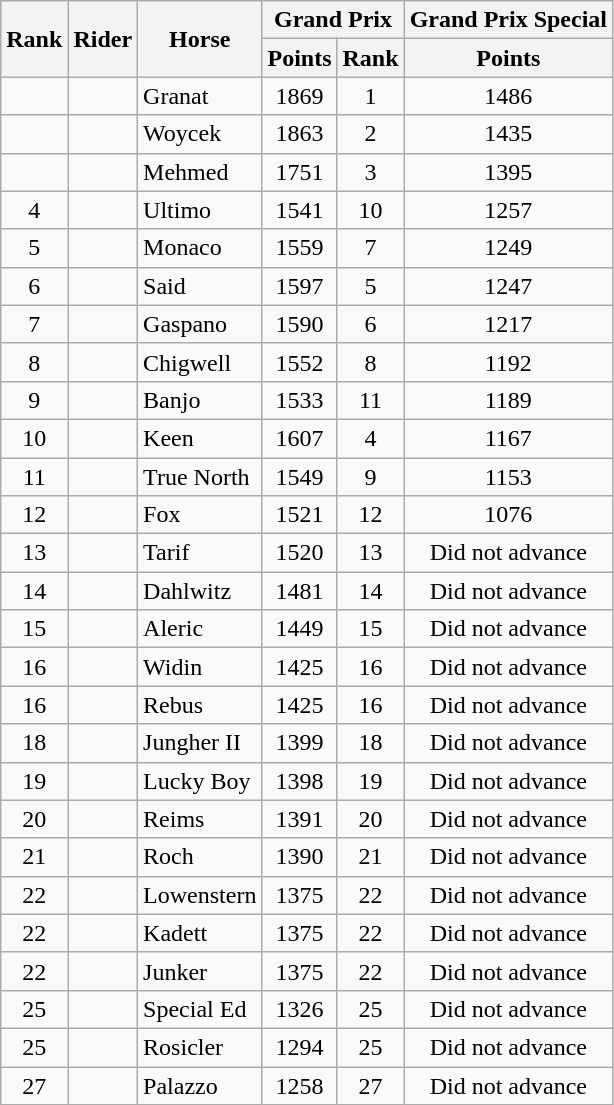<table class="wikitable sortable" style="text-align:center;">
<tr>
<th rowspan=2>Rank</th>
<th rowspan=2>Rider</th>
<th rowspan=2>Horse</th>
<th colspan=2>Grand Prix</th>
<th>Grand Prix Special</th>
</tr>
<tr>
<th>Points</th>
<th>Rank</th>
<th>Points</th>
</tr>
<tr>
<td></td>
<td align=left></td>
<td align=left>Granat</td>
<td>1869</td>
<td>1</td>
<td>1486</td>
</tr>
<tr>
<td></td>
<td align=left></td>
<td align=left>Woycek</td>
<td>1863</td>
<td>2</td>
<td>1435</td>
</tr>
<tr>
<td></td>
<td align=left></td>
<td align=left>Mehmed</td>
<td>1751</td>
<td>3</td>
<td>1395</td>
</tr>
<tr>
<td>4</td>
<td align=left></td>
<td align=left>Ultimo</td>
<td>1541</td>
<td>10</td>
<td>1257</td>
</tr>
<tr>
<td>5</td>
<td align=left></td>
<td align=left>Monaco</td>
<td>1559</td>
<td>7</td>
<td>1249</td>
</tr>
<tr>
<td>6</td>
<td align=left></td>
<td align=left>Said</td>
<td>1597</td>
<td>5</td>
<td>1247</td>
</tr>
<tr>
<td>7</td>
<td align=left></td>
<td align=left>Gaspano</td>
<td>1590</td>
<td>6</td>
<td>1217</td>
</tr>
<tr>
<td>8</td>
<td align=left></td>
<td align=left>Chigwell</td>
<td>1552</td>
<td>8</td>
<td>1192</td>
</tr>
<tr>
<td>9</td>
<td align=left></td>
<td align=left>Banjo</td>
<td>1533</td>
<td>11</td>
<td>1189</td>
</tr>
<tr>
<td>10</td>
<td align=left></td>
<td align=left>Keen</td>
<td>1607</td>
<td>4</td>
<td>1167</td>
</tr>
<tr>
<td>11</td>
<td align=left></td>
<td align=left>True North</td>
<td>1549</td>
<td>9</td>
<td>1153</td>
</tr>
<tr>
<td>12</td>
<td align=left></td>
<td align=left>Fox</td>
<td>1521</td>
<td>12</td>
<td>1076</td>
</tr>
<tr>
<td>13</td>
<td align=left></td>
<td align=left>Tarif</td>
<td>1520</td>
<td>13</td>
<td>Did not advance</td>
</tr>
<tr>
<td>14</td>
<td align=left></td>
<td align=left>Dahlwitz</td>
<td>1481</td>
<td>14</td>
<td>Did not advance</td>
</tr>
<tr>
<td>15</td>
<td align=left></td>
<td align=left>Aleric</td>
<td>1449</td>
<td>15</td>
<td>Did not advance</td>
</tr>
<tr>
<td>16</td>
<td align=left></td>
<td align=left>Widin</td>
<td>1425</td>
<td>16</td>
<td>Did not advance</td>
</tr>
<tr>
<td>16</td>
<td align=left></td>
<td align=left>Rebus</td>
<td>1425</td>
<td>16</td>
<td>Did not advance</td>
</tr>
<tr>
<td>18</td>
<td align=left></td>
<td align=left>Jungher II</td>
<td>1399</td>
<td>18</td>
<td>Did not advance</td>
</tr>
<tr>
<td>19</td>
<td align=left></td>
<td align=left>Lucky Boy</td>
<td>1398</td>
<td>19</td>
<td>Did not advance</td>
</tr>
<tr>
<td>20</td>
<td align=left></td>
<td align=left>Reims</td>
<td>1391</td>
<td>20</td>
<td>Did not advance</td>
</tr>
<tr>
<td>21</td>
<td align=left></td>
<td align=left>Roch</td>
<td>1390</td>
<td>21</td>
<td>Did not advance</td>
</tr>
<tr>
<td>22</td>
<td align=left></td>
<td align=left>Lowenstern</td>
<td>1375</td>
<td>22</td>
<td>Did not advance</td>
</tr>
<tr>
<td>22</td>
<td align=left></td>
<td align=left>Kadett</td>
<td>1375</td>
<td>22</td>
<td>Did not advance</td>
</tr>
<tr>
<td>22</td>
<td align=left></td>
<td align=left>Junker</td>
<td>1375</td>
<td>22</td>
<td>Did not advance</td>
</tr>
<tr>
<td>25</td>
<td align=left></td>
<td align=left>Special Ed</td>
<td>1326</td>
<td>25</td>
<td>Did not advance</td>
</tr>
<tr>
<td>25</td>
<td align=left></td>
<td align=left>Rosicler</td>
<td>1294</td>
<td>25</td>
<td>Did not advance</td>
</tr>
<tr>
<td>27</td>
<td align=left></td>
<td align=left>Palazzo</td>
<td>1258</td>
<td>27</td>
<td>Did not advance</td>
</tr>
</table>
